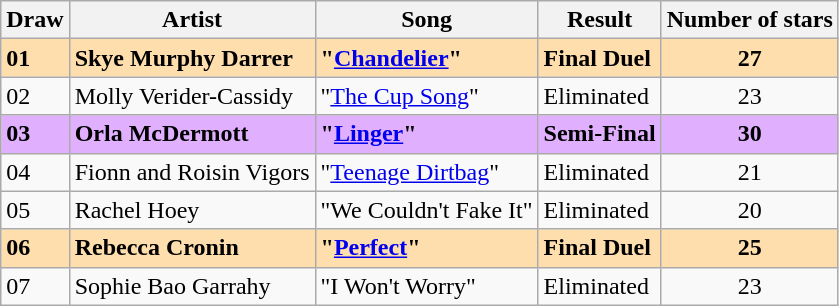<table class="sortable wikitable">
<tr>
<th>Draw</th>
<th>Artist</th>
<th>Song </th>
<th>Result</th>
<th>Number of stars</th>
</tr>
<tr style="font-weight: bold; background: navajowhite;">
<td>01</td>
<td>Skye Murphy Darrer</td>
<td>"<a href='#'>Chandelier</a>" </td>
<td>Final Duel</td>
<td align=center>27</td>
</tr>
<tr>
<td>02</td>
<td>Molly Verider-Cassidy</td>
<td>"<a href='#'>The Cup Song</a>" </td>
<td>Eliminated</td>
<td align=center>23</td>
</tr>
<tr style="font-weight: bold; background:#E0B0FF;">
<td>03</td>
<td>Orla McDermott</td>
<td>"<a href='#'>Linger</a>" </td>
<td>Semi-Final</td>
<td align=center>30</td>
</tr>
<tr>
<td>04</td>
<td>Fionn and Roisin Vigors</td>
<td>"<a href='#'>Teenage Dirtbag</a>" </td>
<td>Eliminated</td>
<td align=center>21</td>
</tr>
<tr>
<td>05</td>
<td>Rachel Hoey</td>
<td>"We Couldn't Fake It" </td>
<td>Eliminated</td>
<td align=center>20</td>
</tr>
<tr style="font-weight: bold; background: navajowhite;">
<td>06</td>
<td>Rebecca Cronin</td>
<td>"<a href='#'>Perfect</a>" </td>
<td>Final Duel</td>
<td align=center>25</td>
</tr>
<tr>
<td>07</td>
<td>Sophie Bao Garrahy</td>
<td>"I Won't Worry" </td>
<td>Eliminated</td>
<td align=center>23</td>
</tr>
</table>
